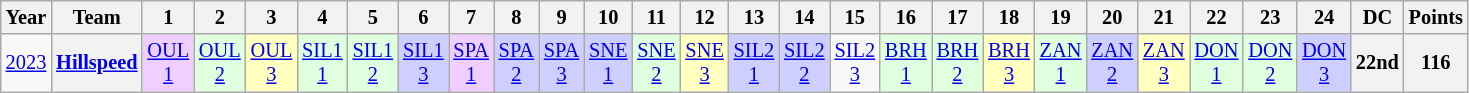<table class="wikitable" style="text-align:center; font-size:85%">
<tr>
<th>Year</th>
<th>Team</th>
<th>1</th>
<th>2</th>
<th>3</th>
<th>4</th>
<th>5</th>
<th>6</th>
<th>7</th>
<th>8</th>
<th>9</th>
<th>10</th>
<th>11</th>
<th>12</th>
<th>13</th>
<th>14</th>
<th>15</th>
<th>16</th>
<th>17</th>
<th>18</th>
<th>19</th>
<th>20</th>
<th>21</th>
<th>22</th>
<th>23</th>
<th>24</th>
<th>DC</th>
<th>Points</th>
</tr>
<tr>
<td><a href='#'>2023</a></td>
<th nowrap><a href='#'>Hillspeed</a></th>
<td style="background:#EFCFFF;"><a href='#'>OUL<br>1</a><br></td>
<td style="background:#DFFFDF;"><a href='#'>OUL<br>2</a><br></td>
<td style="background:#FFFFBF;"><a href='#'>OUL<br>3</a><br></td>
<td style="background:#DFFFDF;"><a href='#'>SIL1<br>1</a><br></td>
<td style="background:#DFFFDF;"><a href='#'>SIL1<br>2</a><br></td>
<td style="background:#CFCFFF;"><a href='#'>SIL1<br>3</a><br></td>
<td style="background:#EFCFFF;"><a href='#'>SPA<br>1</a><br></td>
<td style="background:#CFCFFF;"><a href='#'>SPA<br>2</a><br></td>
<td style="background:#CFCFFF;"><a href='#'>SPA<br>3</a><br></td>
<td style="background:#CFCFFF;"><a href='#'>SNE<br>1</a><br></td>
<td style="background:#DFFFDF;"><a href='#'>SNE<br>2</a><br></td>
<td style="background:#FFFFBF;"><a href='#'>SNE<br>3</a><br></td>
<td style="background:#CFCFFF;"><a href='#'>SIL2<br>1</a><br></td>
<td style="background:#CFCFFF;"><a href='#'>SIL2<br>2</a><br></td>
<td style="background:#;"><a href='#'>SIL2<br>3</a><br></td>
<td style="background:#DFFFDF;"><a href='#'>BRH<br>1</a><br></td>
<td style="background:#DFFFDF;"><a href='#'>BRH<br>2</a><br></td>
<td style="background:#FFFFBF;"><a href='#'>BRH<br>3</a><br></td>
<td style="background:#DFFFDF;"><a href='#'>ZAN<br>1</a><br></td>
<td style="background:#CFCFFF;"><a href='#'>ZAN<br>2</a><br></td>
<td style="background:#FFFFBF;"><a href='#'>ZAN<br>3</a><br></td>
<td style="background:#DFFFDF;"><a href='#'>DON<br>1</a><br></td>
<td style="background:#DFFFDF;"><a href='#'>DON<br>2</a><br></td>
<td style="background:#CFCFFF;"><a href='#'>DON<br>3</a><br></td>
<th>22nd</th>
<th>116</th>
</tr>
</table>
